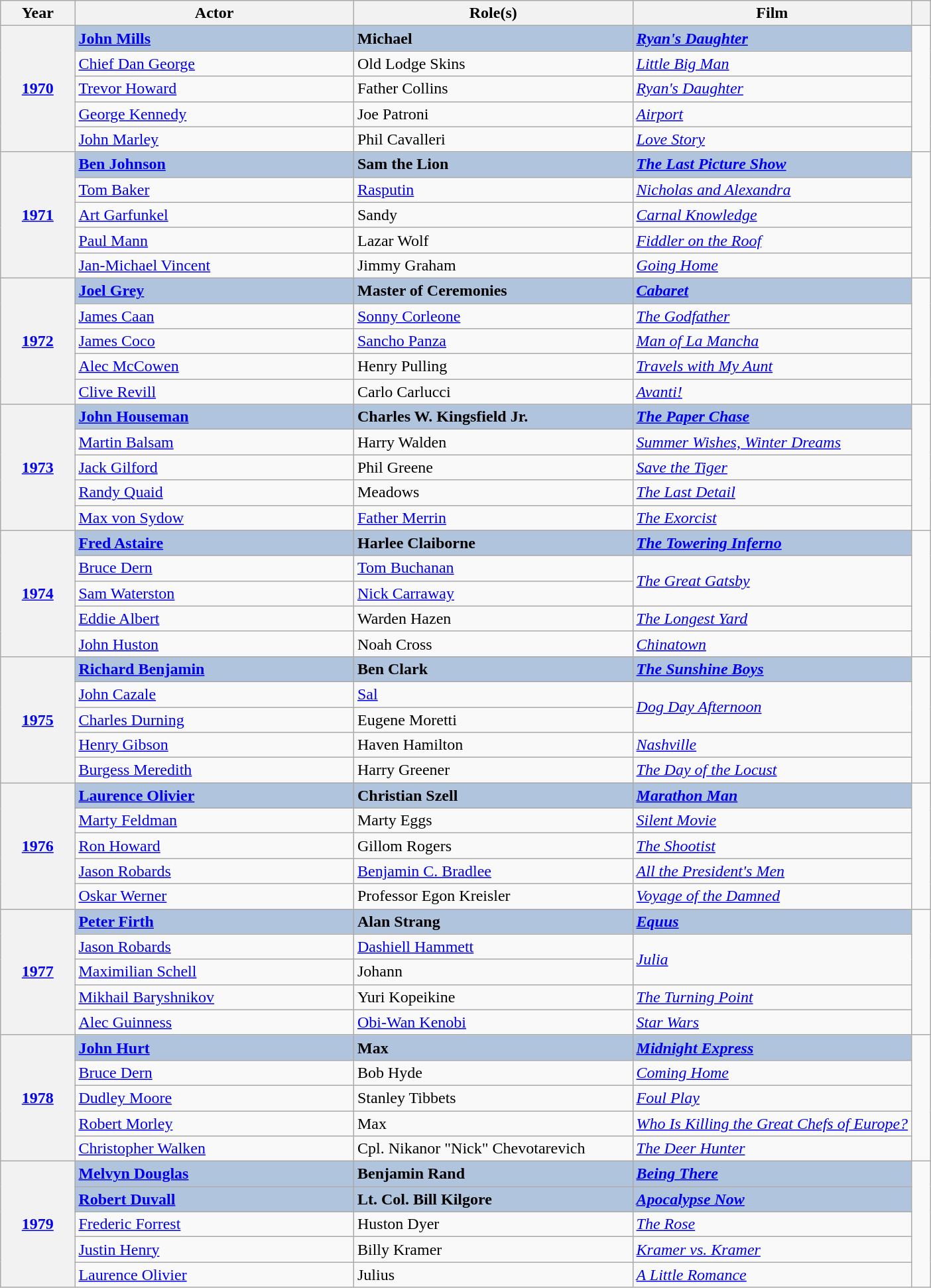<table class="wikitable sortable">
<tr>
<th scope="col" style="width:8%;">Year</th>
<th scope="col" style="width:30%;">Actor</th>
<th scope="col" style="width:30%;">Role(s)</th>
<th scope="col" style="width:30%;">Film</th>
<th scope="col" style="width:2%;" class="unsortable"></th>
</tr>
<tr>
<th rowspan="5" style="text-align:center;"><a href='#'>1970</a></th>
<td style="background:#B0C4DE;"><strong><a href='#'>John Mills</a> </strong></td>
<td style="background:#B0C4DE;"><strong>Michael</strong></td>
<td style="background:#B0C4DE;"><strong><em><a href='#'>Ryan's Daughter</a></em></strong></td>
<td rowspan=5></td>
</tr>
<tr>
<td><a href='#'>Chief Dan George</a></td>
<td>Old Lodge Skins</td>
<td><em><a href='#'>Little Big Man</a></em></td>
</tr>
<tr>
<td><a href='#'>Trevor Howard</a></td>
<td>Father Collins</td>
<td><em><a href='#'>Ryan's Daughter</a></em></td>
</tr>
<tr>
<td><a href='#'>George Kennedy</a></td>
<td>Joe Patroni</td>
<td><em><a href='#'>Airport</a></em></td>
</tr>
<tr>
<td><a href='#'>John Marley</a></td>
<td>Phil Cavalleri</td>
<td><em><a href='#'>Love Story</a></em></td>
</tr>
<tr>
<th rowspan="5" style="text-align:center;"><a href='#'>1971</a></th>
<td style="background:#B0C4DE;"><strong><a href='#'>Ben Johnson</a> </strong></td>
<td style="background:#B0C4DE;"><strong>Sam the Lion</strong></td>
<td style="background:#B0C4DE;"><strong><em><a href='#'>The Last Picture Show</a></em></strong></td>
<td rowspan=5></td>
</tr>
<tr>
<td><a href='#'>Tom Baker</a></td>
<td><a href='#'>Rasputin</a></td>
<td><em><a href='#'>Nicholas and Alexandra</a></em></td>
</tr>
<tr>
<td><a href='#'>Art Garfunkel</a></td>
<td>Sandy</td>
<td><em><a href='#'>Carnal Knowledge</a></em></td>
</tr>
<tr>
<td><a href='#'>Paul Mann</a></td>
<td>Lazar Wolf</td>
<td><em><a href='#'>Fiddler on the Roof</a></em></td>
</tr>
<tr>
<td><a href='#'>Jan-Michael Vincent</a></td>
<td>Jimmy Graham</td>
<td><em><a href='#'>Going Home</a></em></td>
</tr>
<tr>
<th rowspan="5" style="text-align:center;"><a href='#'>1972</a></th>
<td style="background:#B0C4DE;"><strong><a href='#'>Joel Grey</a> </strong></td>
<td style="background:#B0C4DE;"><strong>Master of Ceremonies</strong></td>
<td style="background:#B0C4DE;"><strong><em><a href='#'>Cabaret</a></em></strong></td>
<td rowspan=5></td>
</tr>
<tr>
<td><a href='#'>James Caan</a></td>
<td><a href='#'>Sonny Corleone</a></td>
<td><em><a href='#'>The Godfather</a></em></td>
</tr>
<tr>
<td><a href='#'>James Coco</a></td>
<td><a href='#'>Sancho Panza</a></td>
<td><em><a href='#'>Man of La Mancha</a></em></td>
</tr>
<tr>
<td><a href='#'>Alec McCowen</a></td>
<td>Henry Pulling</td>
<td><em><a href='#'>Travels with My Aunt</a></em></td>
</tr>
<tr>
<td><a href='#'>Clive Revill</a></td>
<td>Carlo Carlucci</td>
<td><em><a href='#'>Avanti!</a></em></td>
</tr>
<tr>
<th rowspan="5" style="text-align:center;"><a href='#'>1973</a></th>
<td style="background:#B0C4DE;"><strong><a href='#'>John Houseman</a> </strong></td>
<td style="background:#B0C4DE;"><strong>Charles W. Kingsfield Jr.</strong></td>
<td style="background:#B0C4DE;"><strong><em><a href='#'>The Paper Chase</a></em></strong></td>
<td rowspan=5></td>
</tr>
<tr>
<td><a href='#'>Martin Balsam</a></td>
<td>Harry Walden</td>
<td><em><a href='#'>Summer Wishes, Winter Dreams</a></em></td>
</tr>
<tr>
<td><a href='#'>Jack Gilford</a></td>
<td>Phil Greene</td>
<td><em><a href='#'>Save the Tiger</a></em></td>
</tr>
<tr>
<td><a href='#'>Randy Quaid</a></td>
<td>Meadows</td>
<td><em><a href='#'>The Last Detail</a></em></td>
</tr>
<tr>
<td><a href='#'>Max von Sydow</a></td>
<td><a href='#'>Father Merrin</a></td>
<td><em><a href='#'>The Exorcist</a></em></td>
</tr>
<tr>
<th rowspan="5" style="text-align:center;"><a href='#'>1974</a></th>
<td style="background:#B0C4DE;"><strong><a href='#'>Fred Astaire</a> </strong></td>
<td style="background:#B0C4DE;"><strong>Harlee Claiborne</strong></td>
<td style="background:#B0C4DE;"><strong><em><a href='#'>The Towering Inferno</a></em></strong></td>
<td rowspan=5></td>
</tr>
<tr>
<td><a href='#'>Bruce Dern</a></td>
<td><a href='#'>Tom Buchanan</a></td>
<td rowspan="2"><em><a href='#'>The Great Gatsby</a></em></td>
</tr>
<tr>
<td><a href='#'>Sam Waterston</a></td>
<td><a href='#'>Nick Carraway</a></td>
</tr>
<tr>
<td><a href='#'>Eddie Albert</a></td>
<td>Warden Hazen</td>
<td><em><a href='#'>The Longest Yard</a></em></td>
</tr>
<tr>
<td><a href='#'>John Huston</a></td>
<td>Noah Cross</td>
<td><em><a href='#'>Chinatown</a></em></td>
</tr>
<tr>
<th rowspan="5" style="text-align:center;"><a href='#'>1975</a></th>
<td style="background:#B0C4DE;"><strong><a href='#'>Richard Benjamin</a></strong></td>
<td style="background:#B0C4DE;"><strong>Ben Clark</strong></td>
<td style="background:#B0C4DE;"><strong><em><a href='#'>The Sunshine Boys</a></em></strong></td>
<td rowspan=5></td>
</tr>
<tr>
<td><a href='#'>John Cazale</a></td>
<td><a href='#'>Sal</a></td>
<td rowspan=2><em><a href='#'>Dog Day Afternoon</a></em></td>
</tr>
<tr>
<td><a href='#'>Charles Durning</a></td>
<td>Eugene Moretti</td>
</tr>
<tr>
<td><a href='#'>Henry Gibson</a></td>
<td>Haven Hamilton</td>
<td><em><a href='#'>Nashville</a></em></td>
</tr>
<tr>
<td><a href='#'>Burgess Meredith</a></td>
<td>Harry Greener</td>
<td><em><a href='#'>The Day of the Locust</a></em></td>
</tr>
<tr>
<th rowspan="5" style="text-align:center;"><a href='#'>1976</a></th>
<td style="background:#B0C4DE;"><strong><a href='#'>Laurence Olivier</a> </strong></td>
<td style="background:#B0C4DE;"><strong>Christian Szell</strong></td>
<td style="background:#B0C4DE;"><strong><em><a href='#'>Marathon Man</a></em></strong></td>
<td rowspan=5></td>
</tr>
<tr>
<td><a href='#'>Marty Feldman</a></td>
<td>Marty Eggs</td>
<td><em><a href='#'>Silent Movie</a></em></td>
</tr>
<tr>
<td><a href='#'>Ron Howard</a></td>
<td>Gillom Rogers</td>
<td><em><a href='#'>The Shootist</a></em></td>
</tr>
<tr>
<td><a href='#'>Jason Robards</a></td>
<td><a href='#'>Benjamin C. Bradlee</a></td>
<td><em><a href='#'>All the President's Men</a></em></td>
</tr>
<tr>
<td><a href='#'>Oskar Werner</a></td>
<td>Professor Egon Kreisler</td>
<td><em><a href='#'>Voyage of the Damned</a></em></td>
</tr>
<tr>
<th rowspan="5" style="text-align:center;"><a href='#'>1977</a></th>
<td style="background:#B0C4DE;"><strong><a href='#'>Peter Firth</a> </strong></td>
<td style="background:#B0C4DE;"><strong>Alan Strang</strong></td>
<td style="background:#B0C4DE;"><strong><em><a href='#'>Equus</a></em></strong></td>
<td rowspan=5></td>
</tr>
<tr>
<td><a href='#'>Jason Robards</a></td>
<td><a href='#'>Dashiell Hammett</a></td>
<td rowspan="2"><em><a href='#'>Julia</a></em></td>
</tr>
<tr>
<td><a href='#'>Maximilian Schell</a></td>
<td>Johann</td>
</tr>
<tr>
<td><a href='#'>Mikhail Baryshnikov</a></td>
<td>Yuri Kopeikine</td>
<td><em><a href='#'>The Turning Point</a></em></td>
</tr>
<tr>
<td><a href='#'>Alec Guinness</a></td>
<td><a href='#'>Obi-Wan Kenobi</a></td>
<td><em><a href='#'>Star Wars</a></em></td>
</tr>
<tr>
<th rowspan="5" style="text-align:center;"><a href='#'>1978</a></th>
<td style="background:#B0C4DE;"><strong><a href='#'>John Hurt</a> </strong></td>
<td style="background:#B0C4DE;"><strong>Max</strong></td>
<td style="background:#B0C4DE;"><strong><em><a href='#'>Midnight Express</a></em></strong></td>
<td rowspan=5></td>
</tr>
<tr>
<td><a href='#'>Bruce Dern</a></td>
<td>Bob Hyde</td>
<td><em><a href='#'>Coming Home</a></em></td>
</tr>
<tr>
<td><a href='#'>Dudley Moore</a></td>
<td>Stanley Tibbets</td>
<td><em><a href='#'>Foul Play</a></em></td>
</tr>
<tr>
<td><a href='#'>Robert Morley</a></td>
<td>Max</td>
<td><em><a href='#'>Who Is Killing the Great Chefs of Europe?</a></em></td>
</tr>
<tr>
<td><a href='#'>Christopher Walken</a></td>
<td>Cpl. Nikanor "Nick" Chevotarevich</td>
<td><em><a href='#'>The Deer Hunter</a></em></td>
</tr>
<tr>
<th rowspan="5" style="text-align:center;"><a href='#'>1979</a></th>
<td style="background:#B0C4DE;"><strong><a href='#'>Melvyn Douglas</a> </strong></td>
<td style="background:#B0C4DE;"><strong>Benjamin Rand</strong></td>
<td style="background:#B0C4DE;"><strong><em><a href='#'>Being There</a></em></strong></td>
<td rowspan=5></td>
</tr>
<tr>
<td style="background:#B0C4DE;"><strong><a href='#'>Robert Duvall</a></strong></td>
<td style="background:#B0C4DE;"><strong>Lt. Col. Bill Kilgore</strong></td>
<td style="background:#B0C4DE;"><strong><em><a href='#'>Apocalypse Now</a></em></strong></td>
</tr>
<tr>
<td><a href='#'>Frederic Forrest</a></td>
<td>Huston Dyer</td>
<td><em><a href='#'>The Rose</a></em></td>
</tr>
<tr>
<td><a href='#'>Justin Henry</a></td>
<td>Billy Kramer</td>
<td><em><a href='#'>Kramer vs. Kramer</a></em></td>
</tr>
<tr>
<td><a href='#'>Laurence Olivier</a></td>
<td>Julius</td>
<td><em><a href='#'>A Little Romance</a></em></td>
</tr>
</table>
